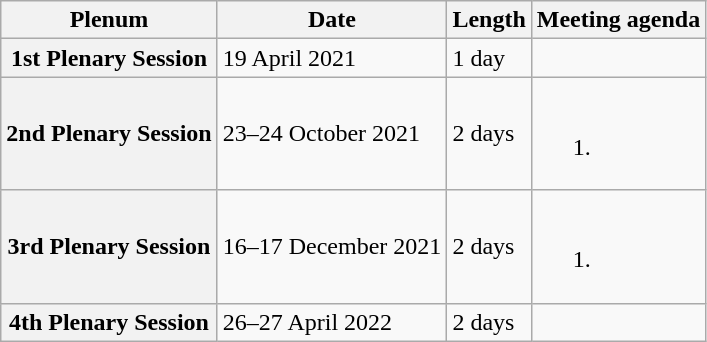<table class="wikitable sortable plainrowheaders">
<tr>
<th scope="col">Plenum</th>
<th scope="col">Date</th>
<th scope="col">Length</th>
<th scope="col">Meeting agenda</th>
</tr>
<tr>
<th scope="row">1st Plenary Session</th>
<td data-sort-value="1">19 April 2021</td>
<td>1 day</td>
<td></td>
</tr>
<tr>
<th scope="row">2nd Plenary Session</th>
<td data-sort-value="2">23–24 October 2021</td>
<td>2 days</td>
<td><br><ol><li></li></ol></td>
</tr>
<tr>
<th scope="row">3rd Plenary Session</th>
<td data-sort-value="3">16–17 December 2021</td>
<td>2 days</td>
<td><br><ol><li></li></ol></td>
</tr>
<tr>
<th scope="row">4th Plenary Session</th>
<td data-sort-value="4">26–27 April 2022</td>
<td>2 days</td>
<td></td>
</tr>
</table>
